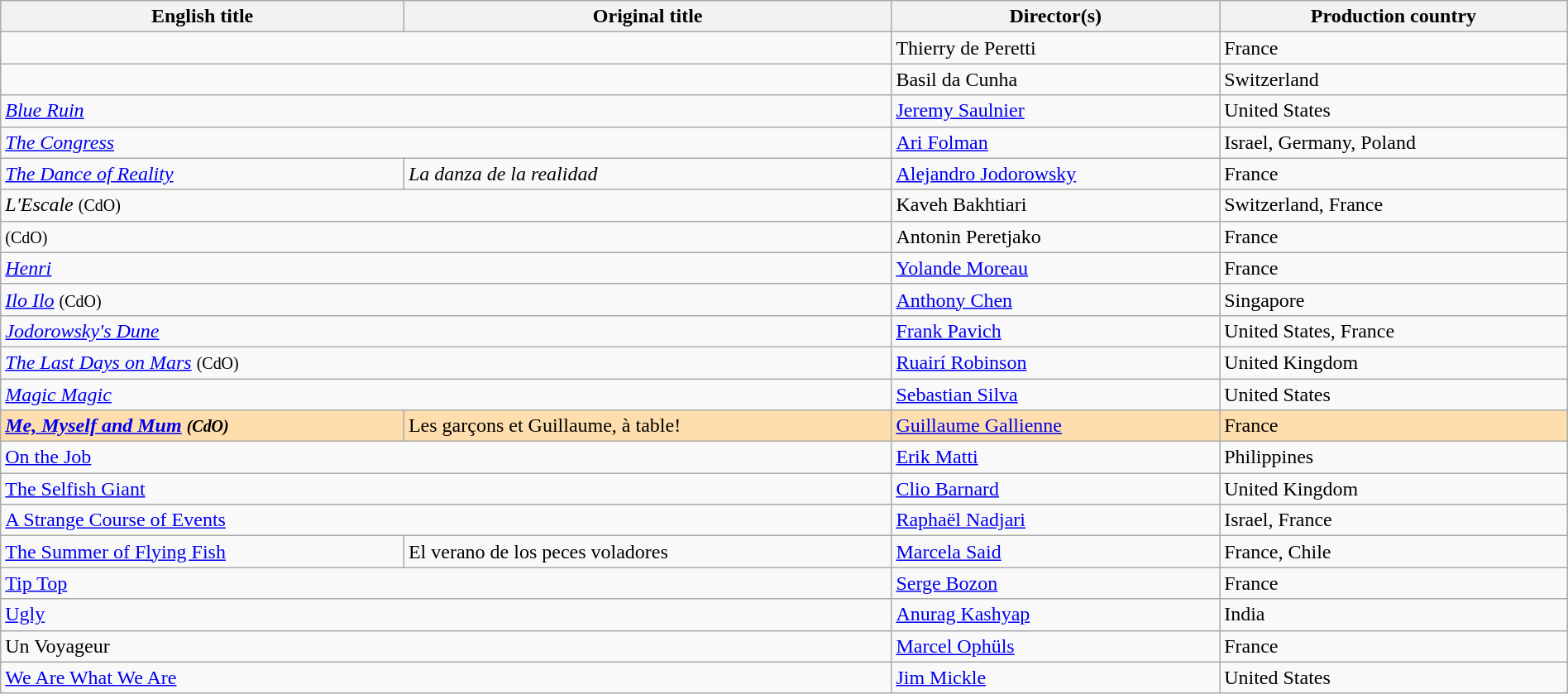<table class="wikitable" style="width:100%; margin-bottom:2px" cellpadding="5">
<tr>
<th scope="col">English title</th>
<th scope="col">Original title</th>
<th scope="col">Director(s)</th>
<th scope="col">Production country</th>
</tr>
<tr>
<td colspan=2 data-sort-value="Apaches"></td>
<td data-sort-value="Peretti">Thierry de Peretti</td>
<td>France</td>
</tr>
<tr>
<td colspan=2></td>
<td data-sort-value="Cunha">Basil da Cunha</td>
<td>Switzerland</td>
</tr>
<tr>
<td colspan=2><em><a href='#'>Blue Ruin</a></em></td>
<td data-sort-value="Saulnier"><a href='#'>Jeremy Saulnier</a></td>
<td>United States</td>
</tr>
<tr>
<td colspan=2 data-sort-value="Congress"><em><a href='#'>The Congress</a></em></td>
<td data-sort-value="Folman"><a href='#'>Ari Folman</a></td>
<td>Israel, Germany, Poland</td>
</tr>
<tr>
<td data-sort-value="Dance"><em><a href='#'>The Dance of Reality</a></em></td>
<td data-sort-value="Danza"><em>La danza de la realidad</em></td>
<td data-sort-value="Jodorowsky"><a href='#'>Alejandro Jodorowsky</a></td>
<td>France</td>
</tr>
<tr>
<td colspan=2 data-sort-value="Escale"><em>L'Escale</em> <small>(CdO)</small></td>
<td data-sort-value="Bakhtiari">Kaveh Bakhtiari</td>
<td>Switzerland, France</td>
</tr>
<tr>
<td colspan=2 data-sort-value="Fille"> <small>(CdO)</small></td>
<td data-sort-value="Peretjako">Antonin Peretjako</td>
<td>France</td>
</tr>
<tr>
<td colspan=2><em><a href='#'>Henri</a></em></td>
<td data-sort-value="Moreau"><a href='#'>Yolande Moreau</a></td>
<td>France</td>
</tr>
<tr>
<td colspan=2><em><a href='#'>Ilo Ilo</a></em> <small>(CdO)</small></td>
<td data-sort-value="Chen"><a href='#'>Anthony Chen</a></td>
<td>Singapore</td>
</tr>
<tr>
<td colspan=2><em><a href='#'>Jodorowsky's Dune</a></em></td>
<td data-sort-value="Pavich"><a href='#'>Frank Pavich</a></td>
<td>United States, France</td>
</tr>
<tr>
<td colspan=2 data-sort-value="Last Days"><em><a href='#'>The Last Days on Mars</a></em> <small>(CdO)</small></td>
<td data-sort-value="Robinson"><a href='#'>Ruairí Robinson</a></td>
<td>United Kingdom</td>
</tr>
<tr>
<td colspan=2><em><a href='#'>Magic Magic</a></em></td>
<td data-sort-value="Silva"><a href='#'>Sebastian Silva</a></td>
<td>United States</td>
</tr>
<tr style="background:#FFDEAD;">
<td><strong><em><a href='#'>Me, Myself and Mum</a><em> <small>(CdO)</small><strong></td>
<td data-sort-value="Garçons"></em></strong>Les garçons et Guillaume, à table!<strong><em></td>
<td data-sort-value="Gallienne"></strong><a href='#'>Guillaume Gallienne</a><strong></td>
<td></strong>France<strong></td>
</tr>
<tr>
<td colspan=2></em><a href='#'>On the Job</a><em></td>
<td data-sort-value="Matti"><a href='#'>Erik Matti</a></td>
<td>Philippines</td>
</tr>
<tr>
<td colspan=2 data-sort-value="Selfish"></em><a href='#'>The Selfish Giant</a><em></td>
<td data-sort-value="Barnard"><a href='#'>Clio Barnard</a></td>
<td>United Kingdom</td>
</tr>
<tr>
<td colspan=2 data-sort-value="Strange"></em><a href='#'>A Strange Course of Events</a><em></td>
<td data-sort-value="Nadjari"><a href='#'>Raphaël Nadjari</a></td>
<td>Israel, France</td>
</tr>
<tr>
<td data-sort-value="Summer"></em><a href='#'>The Summer of Flying Fish</a><em></td>
<td data-sort-value="Verano"></em>El verano de los peces voladores<em></td>
<td data-sort-value="Said"><a href='#'>Marcela Said</a></td>
<td>France, Chile</td>
</tr>
<tr>
<td colspan=2></em><a href='#'>Tip Top</a><em></td>
<td data-sort-value="Bozon"><a href='#'>Serge Bozon</a></td>
<td>France</td>
</tr>
<tr>
<td colspan=2></em><a href='#'>Ugly</a><em></td>
<td data-sort-value="Kashyap"><a href='#'>Anurag Kashyap</a></td>
<td>India</td>
</tr>
<tr>
<td colspan=2 data-sort-value="Voyageur"></em>Un Voyageur<em></td>
<td data-sort-value="Ophüls"><a href='#'>Marcel Ophüls</a></td>
<td>France</td>
</tr>
<tr>
<td colspan=2></em><a href='#'>We Are What We Are</a><em></td>
<td data-sort-value="Mickle"><a href='#'>Jim Mickle</a></td>
<td>United States</td>
</tr>
</table>
